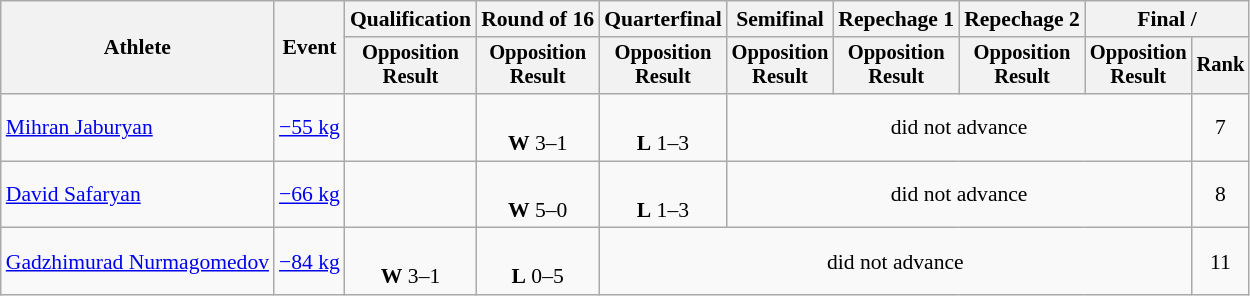<table class="wikitable" style="font-size:90%">
<tr>
<th rowspan=2>Athlete</th>
<th rowspan=2>Event</th>
<th>Qualification</th>
<th>Round of 16</th>
<th>Quarterfinal</th>
<th>Semifinal</th>
<th>Repechage 1</th>
<th>Repechage 2</th>
<th colspan=2>Final / </th>
</tr>
<tr style="font-size: 95%">
<th>Opposition<br>Result</th>
<th>Opposition<br>Result</th>
<th>Opposition<br>Result</th>
<th>Opposition<br>Result</th>
<th>Opposition<br>Result</th>
<th>Opposition<br>Result</th>
<th>Opposition<br>Result</th>
<th>Rank</th>
</tr>
<tr align=center>
<td align=left><a href='#'>Mihran Jaburyan</a></td>
<td align=left><a href='#'>−55 kg</a></td>
<td></td>
<td><br><strong>W</strong> 3–1 <sup></sup></td>
<td><br><strong>L</strong> 1–3 <sup></sup></td>
<td colspan=4>did not advance</td>
<td>7</td>
</tr>
<tr align=center>
<td align=left><a href='#'>David Safaryan</a></td>
<td align=left><a href='#'>−66 kg</a></td>
<td></td>
<td><br><strong>W</strong> 5–0 <sup></sup></td>
<td><br><strong>L</strong> 1–3 <sup></sup></td>
<td colspan=4>did not advance</td>
<td>8</td>
</tr>
<tr align=center>
<td align=left><a href='#'>Gadzhimurad Nurmagomedov</a></td>
<td align=left><a href='#'>−84 kg</a></td>
<td><br><strong>W</strong> 3–1 <sup></sup></td>
<td><br><strong>L</strong> 0–5 <sup></sup></td>
<td colspan=5>did not advance</td>
<td>11</td>
</tr>
</table>
